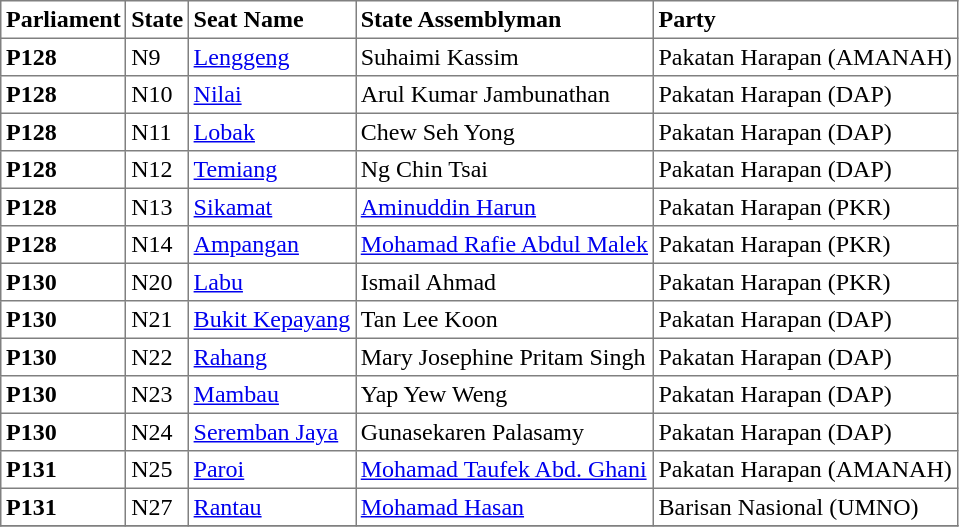<table class="toccolours sortable" cellpadding="3" border="1" style="border-collapse:collapse; text-align: left;">
<tr>
<th align="center">Parliament</th>
<th>State</th>
<th>Seat Name</th>
<th>State Assemblyman</th>
<th>Party</th>
</tr>
<tr>
<th align="left">P128</th>
<td>N9</td>
<td><a href='#'>Lenggeng</a></td>
<td>Suhaimi Kassim</td>
<td>Pakatan Harapan (AMANAH)</td>
</tr>
<tr>
<th align="left">P128</th>
<td>N10</td>
<td><a href='#'>Nilai</a></td>
<td>Arul Kumar Jambunathan</td>
<td>Pakatan Harapan (DAP)</td>
</tr>
<tr>
<th align="left">P128</th>
<td>N11</td>
<td><a href='#'>Lobak</a></td>
<td>Chew Seh Yong</td>
<td>Pakatan Harapan (DAP)</td>
</tr>
<tr>
<th align="left">P128</th>
<td>N12</td>
<td><a href='#'>Temiang</a></td>
<td>Ng Chin Tsai</td>
<td>Pakatan Harapan (DAP)</td>
</tr>
<tr>
<th align="left">P128</th>
<td>N13</td>
<td><a href='#'>Sikamat</a></td>
<td><a href='#'>Aminuddin Harun</a></td>
<td>Pakatan Harapan (PKR)</td>
</tr>
<tr>
<th align="left">P128</th>
<td>N14</td>
<td><a href='#'>Ampangan</a></td>
<td><a href='#'>Mohamad Rafie Abdul Malek</a></td>
<td>Pakatan Harapan (PKR)</td>
</tr>
<tr>
<th>P130</th>
<td>N20</td>
<td><a href='#'>Labu</a></td>
<td>Ismail Ahmad</td>
<td>Pakatan Harapan (PKR)</td>
</tr>
<tr>
<th>P130</th>
<td>N21</td>
<td><a href='#'>Bukit Kepayang</a></td>
<td>Tan Lee Koon</td>
<td>Pakatan Harapan (DAP)</td>
</tr>
<tr>
<th>P130</th>
<td>N22</td>
<td><a href='#'>Rahang</a></td>
<td>Mary Josephine Pritam Singh</td>
<td>Pakatan Harapan (DAP)</td>
</tr>
<tr>
<th>P130</th>
<td>N23</td>
<td><a href='#'>Mambau</a></td>
<td>Yap Yew Weng</td>
<td>Pakatan Harapan (DAP)</td>
</tr>
<tr>
<th>P130</th>
<td>N24</td>
<td><a href='#'>Seremban Jaya</a></td>
<td>Gunasekaren Palasamy</td>
<td>Pakatan Harapan (DAP)</td>
</tr>
<tr>
<th>P131</th>
<td>N25</td>
<td><a href='#'>Paroi</a></td>
<td><a href='#'>Mohamad Taufek Abd. Ghani</a></td>
<td>Pakatan Harapan (AMANAH)</td>
</tr>
<tr>
<th>P131</th>
<td>N27</td>
<td><a href='#'>Rantau</a></td>
<td><a href='#'>Mohamad Hasan</a></td>
<td>Barisan Nasional (UMNO)</td>
</tr>
<tr>
</tr>
</table>
